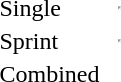<table>
<tr>
<td>Single<br></td>
<td></td>
<td></td>
<td><hr></td>
</tr>
<tr>
<td>Sprint<br></td>
<td></td>
<td></td>
<td><hr></td>
</tr>
<tr>
<td>Combined<br></td>
<td></td>
<td></td>
<td></td>
</tr>
</table>
